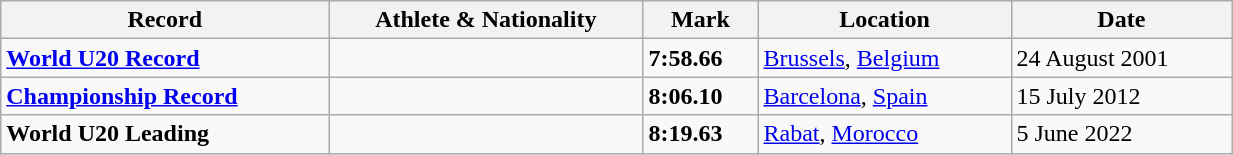<table class="wikitable" width=65%>
<tr>
<th>Record</th>
<th>Athlete & Nationality</th>
<th>Mark</th>
<th>Location</th>
<th>Date</th>
</tr>
<tr>
<td><strong><a href='#'>World U20 Record</a></strong></td>
<td></td>
<td><strong>7:58.66</strong></td>
<td><a href='#'>Brussels</a>, <a href='#'>Belgium</a></td>
<td>24 August 2001</td>
</tr>
<tr>
<td><strong><a href='#'>Championship Record</a></strong></td>
<td></td>
<td><strong>8:06.10</strong></td>
<td><a href='#'>Barcelona</a>, <a href='#'>Spain</a></td>
<td>15 July 2012</td>
</tr>
<tr>
<td><strong>World U20 Leading</strong></td>
<td></td>
<td><strong>8:19.63</strong></td>
<td><a href='#'>Rabat</a>, <a href='#'>Morocco</a></td>
<td>5 June 2022</td>
</tr>
</table>
